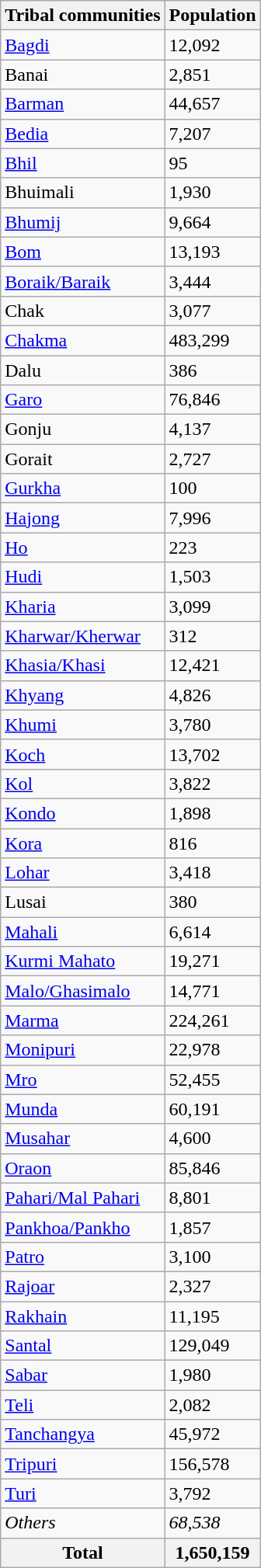<table class="wikitable sortable static-row-numbers static-row-header-text defaultleft col2right hover-highlight">
<tr>
<th>Tribal communities</th>
<th>Population</th>
</tr>
<tr>
<td><a href='#'>Bagdi</a></td>
<td>12,092</td>
</tr>
<tr>
<td>Banai</td>
<td>2,851</td>
</tr>
<tr>
<td><a href='#'>Barman</a></td>
<td>44,657</td>
</tr>
<tr>
<td><a href='#'>Bedia</a></td>
<td>7,207</td>
</tr>
<tr>
<td><a href='#'>Bhil</a></td>
<td>95</td>
</tr>
<tr>
<td>Bhuimali</td>
<td>1,930</td>
</tr>
<tr>
<td><a href='#'>Bhumij</a></td>
<td>9,664</td>
</tr>
<tr>
<td><a href='#'>Bom</a></td>
<td>13,193</td>
</tr>
<tr>
<td><a href='#'>Boraik/Baraik</a></td>
<td>3,444</td>
</tr>
<tr>
<td>Chak</td>
<td>3,077</td>
</tr>
<tr>
<td><a href='#'>Chakma</a></td>
<td>483,299</td>
</tr>
<tr>
<td>Dalu</td>
<td>386</td>
</tr>
<tr>
<td><a href='#'>Garo</a></td>
<td>76,846</td>
</tr>
<tr>
<td>Gonju</td>
<td>4,137</td>
</tr>
<tr>
<td>Gorait</td>
<td>2,727</td>
</tr>
<tr>
<td><a href='#'>Gurkha</a></td>
<td>100</td>
</tr>
<tr>
<td><a href='#'>Hajong</a></td>
<td>7,996</td>
</tr>
<tr>
<td><a href='#'>Ho</a></td>
<td>223</td>
</tr>
<tr>
<td><a href='#'>Hudi</a></td>
<td>1,503</td>
</tr>
<tr>
<td><a href='#'>Kharia</a></td>
<td>3,099</td>
</tr>
<tr>
<td><a href='#'>Kharwar/Kherwar</a></td>
<td>312</td>
</tr>
<tr>
<td><a href='#'>Khasia/Khasi</a></td>
<td>12,421</td>
</tr>
<tr>
<td><a href='#'>Khyang</a></td>
<td>4,826</td>
</tr>
<tr>
<td><a href='#'>Khumi</a></td>
<td>3,780</td>
</tr>
<tr>
<td><a href='#'>Koch</a></td>
<td>13,702</td>
</tr>
<tr>
<td><a href='#'>Kol</a></td>
<td>3,822</td>
</tr>
<tr>
<td><a href='#'>Kondo</a></td>
<td>1,898</td>
</tr>
<tr>
<td><a href='#'>Kora</a></td>
<td>816</td>
</tr>
<tr>
<td><a href='#'>Lohar</a></td>
<td>3,418</td>
</tr>
<tr>
<td>Lusai</td>
<td>380</td>
</tr>
<tr>
<td><a href='#'>Mahali</a></td>
<td>6,614</td>
</tr>
<tr>
<td><a href='#'>Kurmi Mahato</a></td>
<td>19,271</td>
</tr>
<tr>
<td><a href='#'>Malo/Ghasimalo</a></td>
<td>14,771</td>
</tr>
<tr>
<td><a href='#'>Marma</a></td>
<td>224,261</td>
</tr>
<tr>
<td><a href='#'>Monipuri</a></td>
<td>22,978</td>
</tr>
<tr>
<td><a href='#'>Mro</a></td>
<td>52,455</td>
</tr>
<tr>
<td><a href='#'>Munda</a></td>
<td>60,191</td>
</tr>
<tr>
<td><a href='#'>Musahar</a></td>
<td>4,600</td>
</tr>
<tr>
<td><a href='#'>Oraon</a></td>
<td>85,846</td>
</tr>
<tr>
<td><a href='#'>Pahari/Mal Pahari</a></td>
<td>8,801</td>
</tr>
<tr>
<td><a href='#'>Pankhoa/Pankho</a></td>
<td>1,857</td>
</tr>
<tr>
<td><a href='#'>Patro</a></td>
<td>3,100</td>
</tr>
<tr>
<td><a href='#'>Rajoar</a></td>
<td>2,327</td>
</tr>
<tr>
<td><a href='#'>Rakhain</a></td>
<td>11,195</td>
</tr>
<tr>
<td><a href='#'>Santal</a></td>
<td>129,049</td>
</tr>
<tr>
<td><a href='#'>Sabar</a></td>
<td>1,980</td>
</tr>
<tr>
<td><a href='#'>Teli</a></td>
<td>2,082</td>
</tr>
<tr>
<td><a href='#'>Tanchangya</a></td>
<td>45,972</td>
</tr>
<tr>
<td><a href='#'>Tripuri</a></td>
<td>156,578</td>
</tr>
<tr>
<td><a href='#'>Turi</a></td>
<td>3,792</td>
</tr>
<tr class=sortbottom>
<td><em>Others</em></td>
<td><em>68,538</em></td>
</tr>
<tr>
<th>Total</th>
<th>1,650,159</th>
</tr>
</table>
